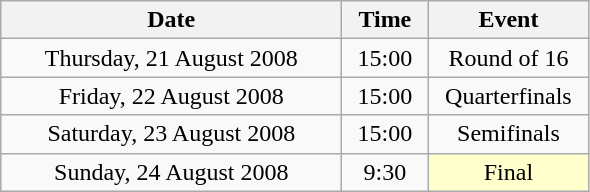<table class="wikitable" style="text-align:center;">
<tr>
<th width="220">Date</th>
<th width="50">Time</th>
<th width="100">Event</th>
</tr>
<tr>
<td>Thursday, 21 August 2008</td>
<td>15:00</td>
<td>Round of 16</td>
</tr>
<tr>
<td>Friday, 22 August 2008</td>
<td>15:00</td>
<td>Quarterfinals</td>
</tr>
<tr>
<td>Saturday, 23 August 2008</td>
<td>15:00</td>
<td>Semifinals</td>
</tr>
<tr>
<td>Sunday, 24 August 2008</td>
<td>9:30</td>
<td bgcolor="ffffcc">Final</td>
</tr>
</table>
